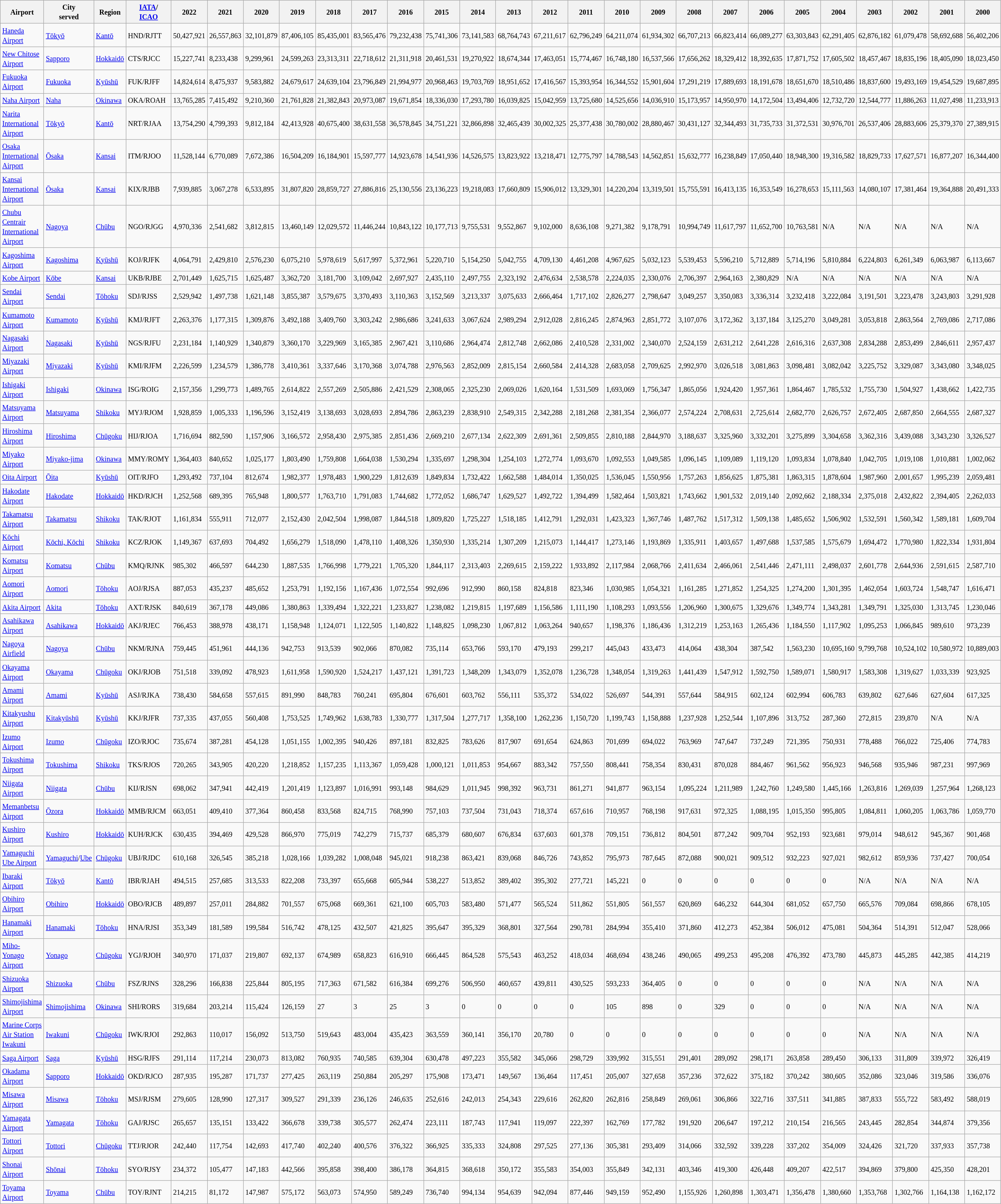<table class="wikitable sortable">
<tr>
<th><small>Airport</small></th>
<th><small>City<br>served</small></th>
<th><small>Region</small></th>
<th><small><a href='#'>IATA</a>/<br><a href='#'>ICAO</a></small></th>
<th><small>2022</small></th>
<th><small>2021</small></th>
<th><small>2020</small></th>
<th><small>2019</small></th>
<th><small>2018</small></th>
<th><small>2017</small></th>
<th><small>2016</small></th>
<th><small>2015</small></th>
<th><small>2014</small></th>
<th><small>2013</small></th>
<th><small>2012</small></th>
<th><small>2011</small></th>
<th><small>2010</small></th>
<th><small>2009</small></th>
<th><small>2008</small></th>
<th><small>2007</small></th>
<th><small>2006</small></th>
<th><small>2005</small></th>
<th><small>2004</small></th>
<th><small>2003</small></th>
<th><small>2002</small></th>
<th><small>2001</small></th>
<th><small>2000</small></th>
</tr>
<tr>
<td><a href='#'><small>Haneda Airport</small></a></td>
<td><small><a href='#'>Tōkyō</a></small></td>
<td><small><a href='#'>Kantō</a></small></td>
<td><small>HND/RJTT</small></td>
<td><small>50,427,921</small></td>
<td><small>26,557,863</small></td>
<td><small>32,101,879</small></td>
<td><small>87,406,105</small></td>
<td><small>85,435,001</small></td>
<td><small>83,565,476</small></td>
<td><small>79,232,438</small></td>
<td><small>75,741,306</small></td>
<td><small>73,141,583</small></td>
<td><small>68,764,743</small></td>
<td><small>67,211,617</small></td>
<td><small>62,796,249</small></td>
<td><small>64,211,074</small></td>
<td><small>61,934,302</small></td>
<td><small>66,707,213</small></td>
<td><small>66,823,414</small></td>
<td><small>66,089,277</small></td>
<td><small>63,303,843</small></td>
<td><small>62,291,405</small></td>
<td><small>62,876,182</small></td>
<td><small>61,079,478</small></td>
<td><small>58,692,688</small></td>
<td><small>56,402,206</small></td>
</tr>
<tr>
<td><a href='#'><small>New Chitose Airport</small></a></td>
<td><small><a href='#'>Sapporo</a></small></td>
<td><small><a href='#'>Hokkaidō</a></small></td>
<td><small>CTS/RJCC</small></td>
<td><small>15,227,741</small></td>
<td><small>8,233,438</small></td>
<td><small>9,299,961</small></td>
<td><small>24,599,263</small></td>
<td><small>23,313,311</small></td>
<td><small>22,718,612</small></td>
<td><small>21,311,918</small></td>
<td><small>20,461,531</small></td>
<td><small>19,270,922</small></td>
<td><small>18,674,344</small></td>
<td><small>17,463,051</small></td>
<td><small>15,774,467</small></td>
<td><small>16,748,180</small></td>
<td><small>16,537,566</small></td>
<td><small>17,656,262</small></td>
<td><small>18,329,412</small></td>
<td><small>18,392,635</small></td>
<td><small>17,871,752</small></td>
<td><small>17,605,502</small></td>
<td><small>18,457,467</small></td>
<td><small>18,835,196</small></td>
<td><small>18,405,090</small></td>
<td><small>18,023,450</small></td>
</tr>
<tr>
<td><a href='#'><small>Fukuoka Airport</small></a></td>
<td><small><a href='#'>Fukuoka</a></small></td>
<td><small><a href='#'>Kyūshū</a></small></td>
<td><small>FUK/RJFF</small></td>
<td><small>14,824,614</small></td>
<td><small>8,475,937</small></td>
<td><small>9,583,882</small></td>
<td><small>24,679,617</small></td>
<td><small>24,639,104</small></td>
<td><small>23,796,849</small></td>
<td><small>21,994,977</small></td>
<td><small>20,968,463</small></td>
<td><small>19,703,769</small></td>
<td><small>18,951,652</small></td>
<td><small>17,416,567</small></td>
<td><small>15,393,954</small></td>
<td><small>16,344,552</small></td>
<td><small>15,901,604</small></td>
<td><small>17,291,219</small></td>
<td><small>17,889,693</small></td>
<td><small>18,191,678</small></td>
<td><small>18,651,670</small></td>
<td><small>18,510,486</small></td>
<td><small>18,837,600</small></td>
<td><small>19,493,169</small></td>
<td><small>19,454,529</small></td>
<td><small>19,687,895</small></td>
</tr>
<tr>
<td><a href='#'><small>Naha Airport</small></a></td>
<td><small><a href='#'>Naha</a></small></td>
<td><small><a href='#'>Okinawa</a></small></td>
<td><small>OKA/ROAH</small></td>
<td><small>13,765,285</small></td>
<td><small>7,415,492</small></td>
<td><small>9,210,360</small></td>
<td><small>21,761,828</small></td>
<td><small>21,382,843</small></td>
<td><small>20,973,087</small></td>
<td><small>19,671,854</small></td>
<td><small>18,336,030</small></td>
<td><small>17,293,780</small></td>
<td><small>16,039,825</small></td>
<td><small>15,042,959</small></td>
<td><small>13,725,680</small></td>
<td><small>14,525,656</small></td>
<td><small>14,036,910</small></td>
<td><small>15,173,957</small></td>
<td><small>14,950,970</small></td>
<td><small>14,172,504</small></td>
<td><small>13,494,406</small></td>
<td><small>12,732,720</small></td>
<td><small>12,544,777</small></td>
<td><small>11,886,263</small></td>
<td><small>11,027,498</small></td>
<td><small>11,233,913</small></td>
</tr>
<tr>
<td><a href='#'><small>Narita International Airport</small></a></td>
<td><small><a href='#'>Tōkyō</a></small></td>
<td><small><a href='#'>Kantō</a></small></td>
<td><small>NRT/RJAA</small></td>
<td><small>13,754,290</small></td>
<td><small>4,799,393</small></td>
<td><small>9,812,184</small></td>
<td><small>42,413,928</small></td>
<td><small>40,675,400</small></td>
<td><small>38,631,558</small></td>
<td><small>36,578,845</small></td>
<td><small>34,751,221</small></td>
<td><small>32,866,898</small></td>
<td><small>32,465,439</small></td>
<td><small>30,002,325</small></td>
<td><small>25,377,438</small></td>
<td><small>30,780,002</small></td>
<td><small>28,880,467</small></td>
<td><small>30,431,127</small></td>
<td><small>32,344,493</small></td>
<td><small>31,735,733</small></td>
<td><small>31,372,531</small></td>
<td><small>30,976,701</small></td>
<td><small>26,537,406</small></td>
<td><small>28,883,606</small></td>
<td><small>25,379,370</small></td>
<td><small>27,389,915</small></td>
</tr>
<tr>
<td><a href='#'><small>Osaka International Airport</small></a></td>
<td><small><a href='#'>Ōsaka</a></small></td>
<td><small><a href='#'>Kansai</a></small></td>
<td><small>ITM/RJOO</small></td>
<td><small>11,528,144</small></td>
<td><small>6,770,089</small></td>
<td><small>7,672,386</small></td>
<td><small>16,504,209</small></td>
<td><small>16,184,901</small></td>
<td><small>15,597,777</small></td>
<td><small>14,923,678</small></td>
<td><small>14,541,936</small></td>
<td><small>14,526,575</small></td>
<td><small>13,823,922</small></td>
<td><small>13,218,471</small></td>
<td><small>12,775,797</small></td>
<td><small>14,788,543</small></td>
<td><small>14,562,851</small></td>
<td><small>15,632,777</small></td>
<td><small>16,238,849</small></td>
<td><small>17,050,440</small></td>
<td><small>18,948,300</small></td>
<td><small>19,316,582</small></td>
<td><small>18,829,733</small></td>
<td><small>17,627,571</small></td>
<td><small>16,877,207</small></td>
<td><small>16,344,400</small></td>
</tr>
<tr>
<td><a href='#'><small>Kansai International Airport</small></a></td>
<td><small><a href='#'>Ōsaka</a></small></td>
<td><small><a href='#'>Kansai</a></small></td>
<td><small>KIX/RJBB</small></td>
<td><small>7,939,885</small></td>
<td><small>3,067,278</small></td>
<td><small>6,533,895</small></td>
<td><small>31,807,820</small></td>
<td><small>28,859,727</small></td>
<td><small>27,886,816</small></td>
<td><small>25,130,556</small></td>
<td><small>23,136,223</small></td>
<td><small>19,218,083</small></td>
<td><small>17,660,809</small></td>
<td><small>15,906,012</small></td>
<td><small>13,329,301</small></td>
<td><small>14,220,204</small></td>
<td><small>13,319,501</small></td>
<td><small>15,755,591</small></td>
<td><small>16,413,135</small></td>
<td><small>16,353,549</small></td>
<td><small>16,278,653</small></td>
<td><small>15,111,563</small></td>
<td><small>14,080,107</small></td>
<td><small>17,381,464</small></td>
<td><small>19,364,888</small></td>
<td><small>20,491,333</small></td>
</tr>
<tr>
<td><a href='#'><small>Chubu Centrair International Airport</small></a></td>
<td><small><a href='#'>Nagoya</a></small></td>
<td><small><a href='#'>Chūbu</a></small></td>
<td><small>NGO/RJGG</small></td>
<td><small>4,970,336</small></td>
<td><small>2,541,682</small></td>
<td><small>3,812,815</small></td>
<td><small>13,460,149</small></td>
<td><small>12,029,572</small></td>
<td><small>11,446,244</small></td>
<td><small>10,843,122</small></td>
<td><small>10,177,713</small></td>
<td><small>9,755,531</small></td>
<td><small>9,552,867</small></td>
<td><small>9,102,000</small></td>
<td><small>8,636,108</small></td>
<td><small>9,271,382</small></td>
<td><small>9,178,791</small></td>
<td><small>10,994,749</small></td>
<td><small>11,617,797</small></td>
<td><small>11,652,700</small></td>
<td><small>10,763,581</small></td>
<td><small>N/A</small></td>
<td><small>N/A</small></td>
<td><small>N/A</small></td>
<td><small>N/A</small></td>
<td><small>N/A</small></td>
</tr>
<tr>
<td><a href='#'><small>Kagoshima Airport</small></a></td>
<td><small><a href='#'>Kagoshima</a></small></td>
<td><small><a href='#'>Kyūshū</a></small></td>
<td><small>KOJ/RJFK</small></td>
<td><small>4,064,791</small></td>
<td><small>2,429,810</small></td>
<td><small>2,576,230</small></td>
<td><small>6,075,210</small></td>
<td><small>5,978,619</small></td>
<td><small>5,617,997</small></td>
<td><small>5,372,961</small></td>
<td><small>5,220,710</small></td>
<td><small>5,154,250</small></td>
<td><small>5,042,755</small></td>
<td><small>4,709,130</small></td>
<td><small>4,461,208</small></td>
<td><small>4,967,625</small></td>
<td><small>5,032,123</small></td>
<td><small>5,539,453</small></td>
<td><small>5,596,210</small></td>
<td><small>5,712,889</small></td>
<td><small>5,714,196</small></td>
<td><small>5,810,884</small></td>
<td><small>6,224,803</small></td>
<td><small>6,261,349</small></td>
<td><small>6,063,987</small></td>
<td><small>6,113,667</small></td>
</tr>
<tr>
<td><a href='#'><small>Kobe Airport</small></a></td>
<td><small><a href='#'>Kōbe</a></small></td>
<td><small><a href='#'>Kansai</a></small></td>
<td><small>UKB/RJBE</small></td>
<td><small>2,701,449</small></td>
<td><small>1,625,715</small></td>
<td><small>1,625,487</small></td>
<td><small>3,362,720</small></td>
<td><small>3,181,700</small></td>
<td><small>3,109,042</small></td>
<td><small>2,697,927</small></td>
<td><small>2,435,110</small></td>
<td><small>2,497,755</small></td>
<td><small>2,323,192</small></td>
<td><small>2,476,634</small></td>
<td><small>2,538,578</small></td>
<td><small>2,224,035</small></td>
<td><small>2,330,076</small></td>
<td><small>2,706,397</small></td>
<td><small>2,964,163</small></td>
<td><small>2,380,829</small></td>
<td><small>N/A</small></td>
<td><small>N/A</small></td>
<td><small>N/A</small></td>
<td><small>N/A</small></td>
<td><small>N/A</small></td>
<td><small>N/A</small></td>
</tr>
<tr>
<td><a href='#'><small>Sendai Airport</small></a></td>
<td><small><a href='#'>Sendai</a></small></td>
<td><small><a href='#'>Tōhoku</a></small></td>
<td><small>SDJ/RJSS</small></td>
<td><small>2,529,942</small></td>
<td><small>1,497,738</small></td>
<td><small>1,621,148</small></td>
<td><small>3,855,387</small></td>
<td><small>3,579,675</small></td>
<td><small>3,370,493</small></td>
<td><small>3,110,363</small></td>
<td><small>3,152,569</small></td>
<td><small>3,213,337</small></td>
<td><small>3,075,633</small></td>
<td><small>2,666,464</small></td>
<td><small>1,717,102</small></td>
<td><small>2,826,277</small></td>
<td><small>2,798,647</small></td>
<td><small>3,049,257</small></td>
<td><small>3,350,083</small></td>
<td><small>3,336,314</small></td>
<td><small>3,232,418</small></td>
<td><small>3,222,084</small></td>
<td><small>3,191,501</small></td>
<td><small>3,223,478</small></td>
<td><small>3,243,803</small></td>
<td><small>3,291,928</small></td>
</tr>
<tr>
<td><a href='#'><small>Kumamoto Airport</small></a></td>
<td><small><a href='#'>Kumamoto</a></small></td>
<td><small><a href='#'>Kyūshū</a></small></td>
<td><small>KMJ/RJFT</small></td>
<td><small>2,263,376</small></td>
<td><small>1,177,315</small></td>
<td><small>1,309,876</small></td>
<td><small>3,492,188</small></td>
<td><small>3,409,760</small></td>
<td><small>3,303,242</small></td>
<td><small>2,986,686</small></td>
<td><small>3,241,633</small></td>
<td><small>3,067,624</small></td>
<td><small>2,989,294</small></td>
<td><small>2,912,028</small></td>
<td><small>2,816,245</small></td>
<td><small>2,874,963</small></td>
<td><small>2,851,772</small></td>
<td><small>3,107,076</small></td>
<td><small>3,172,362</small></td>
<td><small>3,137,184</small></td>
<td><small>3,125,270</small></td>
<td><small>3,049,281</small></td>
<td><small>3,053,818</small></td>
<td><small>2,863,564</small></td>
<td><small>2,769,086</small></td>
<td><small>2,717,086</small></td>
</tr>
<tr>
<td><a href='#'><small>Nagasaki Airport</small></a></td>
<td><small><a href='#'>Nagasaki</a></small></td>
<td><small><a href='#'>Kyūshū</a></small></td>
<td><small>NGS/RJFU</small></td>
<td><small>2,231,184</small></td>
<td><small>1,140,929</small></td>
<td><small>1,340,879</small></td>
<td><small>3,360,170</small></td>
<td><small>3,229,969</small></td>
<td><small>3,165,385</small></td>
<td><small>2,967,421</small></td>
<td><small>3,110,686</small></td>
<td><small>2,964,474</small></td>
<td><small>2,812,748</small></td>
<td><small>2,662,086</small></td>
<td><small>2,410,528</small></td>
<td><small>2,331,002</small></td>
<td><small>2,340,070</small></td>
<td><small>2,524,159</small></td>
<td><small>2,631,212</small></td>
<td><small>2,641,228</small></td>
<td><small>2,616,316</small></td>
<td><small>2,637,308</small></td>
<td><small>2,834,288</small></td>
<td><small>2,853,499</small></td>
<td><small>2,846,611</small></td>
<td><small>2,957,437</small></td>
</tr>
<tr>
<td><a href='#'><small>Miyazaki Airport</small></a></td>
<td><a href='#'><small>Miyazaki</small></a></td>
<td><small><a href='#'>Kyūshū</a></small></td>
<td><small>KMI/RJFM</small></td>
<td><small>2,226,599</small></td>
<td><small>1,234,579</small></td>
<td><small>1,386,778</small></td>
<td><small>3,410,361</small></td>
<td><small>3,337,646</small></td>
<td><small>3,170,368</small></td>
<td><small>3,074,788</small></td>
<td><small>2,976,563</small></td>
<td><small>2,852,009</small></td>
<td><small>2,815,154</small></td>
<td><small>2,660,584</small></td>
<td><small>2,414,328</small></td>
<td><small>2,683,058</small></td>
<td><small>2,709,625</small></td>
<td><small>2,992,970</small></td>
<td><small>3,026,518</small></td>
<td><small>3,081,863</small></td>
<td><small>3,098,481</small></td>
<td><small>3,082,042</small></td>
<td><small>3,225,752</small></td>
<td><small>3,329,087</small></td>
<td><small>3,343,080</small></td>
<td><small>3,348,025</small></td>
</tr>
<tr>
<td><a href='#'><small>Ishigaki Airport</small></a></td>
<td><a href='#'><small>Ishigaki</small></a></td>
<td><small><a href='#'>Okinawa</a></small></td>
<td><small>ISG/ROIG</small></td>
<td><small>2,157,356</small></td>
<td><small>1,299,773</small></td>
<td><small>1,489,765</small></td>
<td><small>2,614,822</small></td>
<td><small>2,557,269</small></td>
<td><small>2,505,886</small></td>
<td><small>2,421,529</small></td>
<td><small>2,308,065</small></td>
<td><small>2,325,230</small></td>
<td><small>2,069,026</small></td>
<td><small>1,620,164</small></td>
<td><small>1,531,509</small></td>
<td><small>1,693,069</small></td>
<td><small>1,756,347</small></td>
<td><small>1,865,056</small></td>
<td><small>1,924,420</small></td>
<td><small>1,957,361</small></td>
<td><small>1,864,467</small></td>
<td><small>1,785,532</small></td>
<td><small>1,755,730</small></td>
<td><small>1,504,927</small></td>
<td><small>1,438,662</small></td>
<td><small>1,422,735</small></td>
</tr>
<tr>
<td><a href='#'><small>Matsuyama Airport</small></a></td>
<td><small><a href='#'>Matsuyama</a></small></td>
<td><small><a href='#'>Shikoku</a></small></td>
<td><small>MYJ/RJOM</small></td>
<td><small>1,928,859</small></td>
<td><small>1,005,333</small></td>
<td><small>1,196,596</small></td>
<td><small>3,152,419</small></td>
<td><small>3,138,693</small></td>
<td><small>3,028,693</small></td>
<td><small>2,894,786</small></td>
<td><small>2,863,239</small></td>
<td><small>2,838,910</small></td>
<td><small>2,549,315</small></td>
<td><small>2,342,288</small></td>
<td><small>2,181,268</small></td>
<td><small>2,381,354</small></td>
<td><small>2,366,077</small></td>
<td><small>2,574,224</small></td>
<td><small>2,708,631</small></td>
<td><small>2,725,614</small></td>
<td><small>2,682,770</small></td>
<td><small>2,626,757</small></td>
<td><small>2,672,405</small></td>
<td><small>2,687,850</small></td>
<td><small>2,664,555</small></td>
<td><small>2,687,327</small></td>
</tr>
<tr>
<td><a href='#'><small>Hiroshima Airport</small></a></td>
<td><small><a href='#'>Hiroshima</a></small></td>
<td><small><a href='#'>Chūgoku</a></small></td>
<td><small>HIJ/RJOA</small></td>
<td><small>1,716,694</small></td>
<td><small>882,590</small></td>
<td><small>1,157,906</small></td>
<td><small>3,166,572</small></td>
<td><small>2,958,430</small></td>
<td><small>2,975,385</small></td>
<td><small>2,851,436</small></td>
<td><small>2,669,210</small></td>
<td><small>2,677,134</small></td>
<td><small>2,622,309</small></td>
<td><small>2,691,361</small></td>
<td><small>2,509,855</small></td>
<td><small>2,810,188</small></td>
<td><small>2,844,970</small></td>
<td><small>3,188,637</small></td>
<td><small>3,325,960</small></td>
<td><small>3,332,201</small></td>
<td><small>3,275,899</small></td>
<td><small>3,304,658</small></td>
<td><small>3,362,316</small></td>
<td><small>3,439,088</small></td>
<td><small>3,343,230</small></td>
<td><small>3,326,527</small></td>
</tr>
<tr>
<td><a href='#'><small>Miyako Airport</small></a></td>
<td><small><a href='#'>Miyako-jima</a></small></td>
<td><small><a href='#'>Okinawa</a></small></td>
<td><small>MMY/ROMY</small></td>
<td><small>1,364,403</small></td>
<td><small>840,652</small></td>
<td><small>1,025,177</small></td>
<td><small>1,803,490</small></td>
<td><small>1,759,808</small></td>
<td><small>1,664,038</small></td>
<td><small>1,530,294</small></td>
<td><small>1,335,697</small></td>
<td><small>1,298,304</small></td>
<td><small>1,254,103</small></td>
<td><small>1,272,774</small></td>
<td><small>1,093,670</small></td>
<td><small>1,092,553</small></td>
<td><small>1,049,585</small></td>
<td><small>1,096,145</small></td>
<td><small>1,109,089</small></td>
<td><small>1,119,120</small></td>
<td><small>1,093,834</small></td>
<td><small>1,078,840</small></td>
<td><small>1,042,705</small></td>
<td><small>1,019,108</small></td>
<td><small>1,010,881</small></td>
<td><small>1,002,062</small></td>
</tr>
<tr>
<td><a href='#'><small>Oita Airport</small></a></td>
<td><a href='#'><small>Ōita</small></a></td>
<td><small><a href='#'>Kyūshū</a></small></td>
<td><small>OIT/RJFO</small></td>
<td><small>1,293,492</small></td>
<td><small>737,104</small></td>
<td><small>812,674</small></td>
<td><small>1,982,377</small></td>
<td><small>1,978,483</small></td>
<td><small>1,900,229</small></td>
<td><small>1,812,639</small></td>
<td><small>1,849,834</small></td>
<td><small>1,732,422</small></td>
<td><small>1,662,588</small></td>
<td><small>1,484,014</small></td>
<td><small>1,350,025</small></td>
<td><small>1,536,045</small></td>
<td><small>1,550,956</small></td>
<td><small>1,757,263</small></td>
<td><small>1,856,625</small></td>
<td><small>1,875,381</small></td>
<td><small>1,863,315</small></td>
<td><small>1,878,604</small></td>
<td><small>1,987,960</small></td>
<td><small>2,001,657</small></td>
<td><small>1,995,239</small></td>
<td><small>2,059,481</small></td>
</tr>
<tr>
<td><a href='#'><small>Hakodate Airport</small></a></td>
<td><small><a href='#'>Hakodate</a></small></td>
<td><small><a href='#'>Hokkaidō</a></small></td>
<td><small>HKD/RJCH</small></td>
<td><small>1,252,568</small></td>
<td><small>689,395</small></td>
<td><small>765,948</small></td>
<td><small>1,800,577</small></td>
<td><small>1,763,710</small></td>
<td><small>1,791,083</small></td>
<td><small>1,744,682</small></td>
<td><small>1,772,052</small></td>
<td><small>1,686,747</small></td>
<td><small>1,629,527</small></td>
<td><small>1,492,722</small></td>
<td><small>1,394,499</small></td>
<td><small>1,582,464</small></td>
<td><small>1,503,821</small></td>
<td><small>1,743,662</small></td>
<td><small>1,901,532</small></td>
<td><small>2,019,140</small></td>
<td><small>2,092,662</small></td>
<td><small>2,188,334</small></td>
<td><small>2,375,018</small></td>
<td><small>2,432,822</small></td>
<td><small>2,394,405</small></td>
<td><small>2,262,033</small></td>
</tr>
<tr>
<td><a href='#'><small>Takamatsu Airport</small></a></td>
<td><a href='#'><small>Takamatsu</small></a></td>
<td><small><a href='#'>Shikoku</a></small></td>
<td><small>TAK/RJOT</small></td>
<td><small>1,161,834</small></td>
<td><small>555,911</small></td>
<td><small>712,077</small></td>
<td><small>2,152,430</small></td>
<td><small>2,042,504</small></td>
<td><small>1,998,087</small></td>
<td><small>1,844,518</small></td>
<td><small>1,809,820</small></td>
<td><small>1,725,227</small></td>
<td><small>1,518,185</small></td>
<td><small>1,412,791</small></td>
<td><small>1,292,031</small></td>
<td><small>1,423,323</small></td>
<td><small>1,367,746</small></td>
<td><small>1,487,762</small></td>
<td><small>1,517,312</small></td>
<td><small>1,509,138</small></td>
<td><small>1,485,652</small></td>
<td><small>1,506,902</small></td>
<td><small>1,532,591</small></td>
<td><small>1,560,342</small></td>
<td><small>1,589,181</small></td>
<td><small>1,609,704</small></td>
</tr>
<tr>
<td><a href='#'><small>Kōchi Airport</small></a></td>
<td><a href='#'><small>Kōchi, Kōchi</small></a></td>
<td><small><a href='#'>Shikoku</a></small></td>
<td><small>KCZ/RJOK</small></td>
<td><small>1,149,367</small></td>
<td><small>637,693</small></td>
<td><small>704,492</small></td>
<td><small>1,656,279</small></td>
<td><small>1,518,090</small></td>
<td><small>1,478,110</small></td>
<td><small>1,408,326</small></td>
<td><small>1,350,930</small></td>
<td><small>1,335,214</small></td>
<td><small>1,307,209</small></td>
<td><small>1,215,073</small></td>
<td><small>1,144,417</small></td>
<td><small>1,273,146</small></td>
<td><small>1,193,869</small></td>
<td><small>1,335,911</small></td>
<td><small>1,403,657</small></td>
<td><small>1,497,688</small></td>
<td><small>1,537,585</small></td>
<td><small>1,575,679</small></td>
<td><small>1,694,472</small></td>
<td><small>1,770,980</small></td>
<td><small>1,822,334</small></td>
<td><small>1,931,804</small></td>
</tr>
<tr>
<td><a href='#'><small>Komatsu Airport</small></a></td>
<td><a href='#'><small>Komatsu</small></a></td>
<td><small><a href='#'>Chūbu</a></small></td>
<td><small>KMQ/RJNK</small></td>
<td><small>985,302</small></td>
<td><small>466,597</small></td>
<td><small>644,230</small></td>
<td><small>1,887,535</small></td>
<td><small>1,766,998</small></td>
<td><small>1,779,221</small></td>
<td><small>1,705,320</small></td>
<td><small>1,844,117</small></td>
<td><small>2,313,403</small></td>
<td><small>2,269,615</small></td>
<td><small>2,159,222</small></td>
<td><small>1,933,892</small></td>
<td><small>2,117,984</small></td>
<td><small>2,068,766</small></td>
<td><small>2,411,634</small></td>
<td><small>2,466,061</small></td>
<td><small>2,541,446</small></td>
<td><small>2,471,111</small></td>
<td><small>2,498,037</small></td>
<td><small>2,601,778</small></td>
<td><small>2,644,936</small></td>
<td><small>2,591,615</small></td>
<td><small>2,587,710</small></td>
</tr>
<tr>
<td><a href='#'><small>Aomori Airport</small></a></td>
<td><a href='#'><small>Aomori</small></a></td>
<td><small><a href='#'>Tōhoku</a></small></td>
<td><small>AOJ/RJSA</small></td>
<td><small>887,053</small></td>
<td><small>435,237</small></td>
<td><small>485,652</small></td>
<td><small>1,253,791</small></td>
<td><small>1,192,156</small></td>
<td><small>1,167,436</small></td>
<td><small>1,072,554</small></td>
<td><small>992,696</small></td>
<td><small>912,990</small></td>
<td><small>860,158</small></td>
<td><small>824,818</small></td>
<td><small>823,346</small></td>
<td><small>1,030,985</small></td>
<td><small>1,054,321</small></td>
<td><small>1,161,285</small></td>
<td><small>1,271,852</small></td>
<td><small>1,254,325</small></td>
<td><small>1,274,200</small></td>
<td><small>1,301,395</small></td>
<td><small>1,462,054</small></td>
<td><small>1,603,724</small></td>
<td><small>1,548,747</small></td>
<td><small>1,616,471</small></td>
</tr>
<tr>
<td><a href='#'><small>Akita Airport</small></a></td>
<td><a href='#'><small>Akita</small></a></td>
<td><small><a href='#'>Tōhoku</a></small></td>
<td><small>AXT/RJSK</small></td>
<td><small>840,619</small></td>
<td><small>367,178</small></td>
<td><small>449,086</small></td>
<td><small>1,380,863</small></td>
<td><small>1,339,494</small></td>
<td><small>1,322,221</small></td>
<td><small>1,233,827</small></td>
<td><small>1,238,082</small></td>
<td><small>1,219,815</small></td>
<td><small>1,197,689</small></td>
<td><small>1,156,586</small></td>
<td><small>1,111,190</small></td>
<td><small>1,108,293</small></td>
<td><small>1,093,556</small></td>
<td><small>1,206,960</small></td>
<td><small>1,300,675</small></td>
<td><small>1,329,676</small></td>
<td><small>1,349,774</small></td>
<td><small>1,343,281</small></td>
<td><small>1,349,791</small></td>
<td><small>1,325,030</small></td>
<td><small>1,313,745</small></td>
<td><small>1,230,046</small></td>
</tr>
<tr>
<td><a href='#'><small>Asahikawa Airport</small></a></td>
<td><small><a href='#'>Asahikawa</a></small></td>
<td><small><a href='#'>Hokkaidō</a></small></td>
<td><small>AKJ/RJEC</small></td>
<td><small>766,453</small></td>
<td><small>388,978</small></td>
<td><small>438,171</small></td>
<td><small>1,158,948</small></td>
<td><small>1,124,071</small></td>
<td><small>1,122,505</small></td>
<td><small>1,140,822</small></td>
<td><small>1,148,825</small></td>
<td><small>1,098,230</small></td>
<td><small>1,067,812</small></td>
<td><small>1,063,264</small></td>
<td><small>940,657</small></td>
<td><small>1,198,376</small></td>
<td><small>1,186,436</small></td>
<td><small>1,312,219</small></td>
<td><small>1,253,163</small></td>
<td><small>1,265,436</small></td>
<td><small>1,184,550</small></td>
<td><small>1,117,902</small></td>
<td><small>1,095,253</small></td>
<td><small>1,066,845</small></td>
<td><small>989,610</small></td>
<td><small>973,239</small></td>
</tr>
<tr>
<td><a href='#'><small>Nagoya Airfield</small></a></td>
<td><small><a href='#'>Nagoya</a></small></td>
<td><small><a href='#'>Chūbu</a></small></td>
<td><small>NKM/RJNA</small></td>
<td><small>759,445</small></td>
<td><small>451,961</small></td>
<td><small>444,136</small></td>
<td><small>942,753</small></td>
<td><small>913,539</small></td>
<td><small>902,066</small></td>
<td><small>870,082</small></td>
<td><small>735,114</small></td>
<td><small>653,766</small></td>
<td><small>593,170</small></td>
<td><small>479,193</small></td>
<td><small>299,217</small></td>
<td><small>445,043</small></td>
<td><small>433,473</small></td>
<td><small>414,064</small></td>
<td><small>438,304</small></td>
<td><small>387,542</small></td>
<td><small>1,563,230</small></td>
<td><small>10,695,160</small></td>
<td><small>9,799,768</small></td>
<td><small>10,524,102</small></td>
<td><small>10,580,972</small></td>
<td><small>10,889,003</small></td>
</tr>
<tr>
<td><a href='#'><small>Okayama Airport</small></a></td>
<td><small><a href='#'>Okayama</a></small></td>
<td><small><a href='#'>Chūgoku</a></small></td>
<td><small>OKJ/RJOB</small></td>
<td><small>751,518</small></td>
<td><small>339,092</small></td>
<td><small>478,923</small></td>
<td><small>1,611,958</small></td>
<td><small>1,590,920</small></td>
<td><small>1,524,217</small></td>
<td><small>1,437,121</small></td>
<td><small>1,391,723</small></td>
<td><small>1,348,209</small></td>
<td><small>1,343,079</small></td>
<td><small>1,352,078</small></td>
<td><small>1,236,728</small></td>
<td><small>1,348,054</small></td>
<td><small>1,319,263</small></td>
<td><small>1,441,439</small></td>
<td><small>1,547,912</small></td>
<td><small>1,592,750</small></td>
<td><small>1,589,071</small></td>
<td><small>1,580,917</small></td>
<td><small>1,583,308</small></td>
<td><small>1,319,627</small></td>
<td><small>1,033,339</small></td>
<td><small>923,925</small></td>
</tr>
<tr>
<td><a href='#'><small>Amami Airport</small></a></td>
<td><a href='#'><small>Amami</small></a></td>
<td><small><a href='#'>Kyūshū</a></small></td>
<td><small>ASJ/RJKA</small></td>
<td><small>738,430</small></td>
<td><small>584,658</small></td>
<td><small>557,615</small></td>
<td><small>891,990</small></td>
<td><small>848,783</small></td>
<td><small>760,241</small></td>
<td><small>695,804</small></td>
<td><small>676,601</small></td>
<td><small>603,762</small></td>
<td><small>556,111</small></td>
<td><small>535,372</small></td>
<td><small>534,022</small></td>
<td><small>526,697</small></td>
<td><small>544,391</small></td>
<td><small>557,644</small></td>
<td><small>584,915</small></td>
<td><small>602,124</small></td>
<td><small>602,994</small></td>
<td><small>606,783</small></td>
<td><small>639,802</small></td>
<td><small>627,646</small></td>
<td><small>627,604</small></td>
<td><small>617,325</small></td>
</tr>
<tr>
<td><a href='#'><small>Kitakyushu Airport</small></a></td>
<td><small><a href='#'>Kitakyūshū</a></small></td>
<td><small><a href='#'>Kyūshū</a></small></td>
<td><small>KKJ/RJFR</small></td>
<td><small>737,335</small></td>
<td><small>437,055</small></td>
<td><small>560,408</small></td>
<td><small>1,753,525</small></td>
<td><small>1,749,962</small></td>
<td><small>1,638,783</small></td>
<td><small>1,330,777</small></td>
<td><small>1,317,504</small></td>
<td><small>1,277,717</small></td>
<td><small>1,358,100</small></td>
<td><small>1,262,236</small></td>
<td><small>1,150,720</small></td>
<td><small>1,199,743</small></td>
<td><small>1,158,888</small></td>
<td><small>1,237,928</small></td>
<td><small>1,252,544</small></td>
<td><small>1,107,896</small></td>
<td><small>313,752</small></td>
<td><small>287,360</small></td>
<td><small>272,815</small></td>
<td><small>239,870</small></td>
<td><small>N/A</small></td>
<td><small>N/A</small></td>
</tr>
<tr>
<td><a href='#'><small>Izumo Airport</small></a></td>
<td><a href='#'><small>Izumo</small></a></td>
<td><small><a href='#'>Chūgoku</a></small></td>
<td><small>IZO/RJOC</small></td>
<td><small>735,674</small></td>
<td><small>387,281</small></td>
<td><small>454,128</small></td>
<td><small>1,051,155</small></td>
<td><small>1,002,395</small></td>
<td><small>940,426</small></td>
<td><small>897,181</small></td>
<td><small>832,825</small></td>
<td><small>783,626</small></td>
<td><small>817,907</small></td>
<td><small>691,654</small></td>
<td><small>624,863</small></td>
<td><small>701,699</small></td>
<td><small>694,022</small></td>
<td><small>763,969</small></td>
<td><small>747,647</small></td>
<td><small>737,249</small></td>
<td><small>721,395</small></td>
<td><small>750,931</small></td>
<td><small>778,488</small></td>
<td><small>766,022</small></td>
<td><small>725,406</small></td>
<td><small>774,783</small></td>
</tr>
<tr>
<td><a href='#'><small>Tokushima Airport</small></a></td>
<td><a href='#'><small>Tokushima</small></a></td>
<td><small><a href='#'>Shikoku</a></small></td>
<td><small>TKS/RJOS</small></td>
<td><small>720,265</small></td>
<td><small>343,905</small></td>
<td><small>420,220</small></td>
<td><small>1,218,852</small></td>
<td><small>1,157,235</small></td>
<td><small>1,113,367</small></td>
<td><small>1,059,428</small></td>
<td><small>1,000,121</small></td>
<td><small>1,011,853</small></td>
<td><small>954,667</small></td>
<td><small>883,342</small></td>
<td><small>757,550</small></td>
<td><small>808,441</small></td>
<td><small>758,354</small></td>
<td><small>830,431</small></td>
<td><small>870,028</small></td>
<td><small>884,467</small></td>
<td><small>961,562</small></td>
<td><small>956,923</small></td>
<td><small>946,568</small></td>
<td><small>935,946</small></td>
<td><small>987,231</small></td>
<td><small>997,969</small></td>
</tr>
<tr>
<td><a href='#'><small>Niigata Airport</small></a></td>
<td><a href='#'><small>Niigata</small></a></td>
<td><small><a href='#'>Chūbu</a></small></td>
<td><small>KIJ/RJSN</small></td>
<td><small>698,062</small></td>
<td><small>347,941</small></td>
<td><small>442,419</small></td>
<td><small>1,201,419</small></td>
<td><small>1,123,897</small></td>
<td><small>1,016,991</small></td>
<td><small>993,148</small></td>
<td><small>984,629</small></td>
<td><small>1,011,945</small></td>
<td><small>998,392</small></td>
<td><small>963,731</small></td>
<td><small>861,271</small></td>
<td><small>941,877</small></td>
<td><small>963,154</small></td>
<td><small>1,095,224</small></td>
<td><small>1,211,989</small></td>
<td><small>1,242,760</small></td>
<td><small>1,249,580</small></td>
<td><small>1,445,166</small></td>
<td><small>1,263,816</small></td>
<td><small>1,269,039</small></td>
<td><small>1,257,964</small></td>
<td><small>1,268,123</small></td>
</tr>
<tr>
<td><a href='#'><small>Memanbetsu Airport</small></a></td>
<td><a href='#'><small>Ōzora</small></a></td>
<td><small><a href='#'>Hokkaidō</a></small></td>
<td><small>MMB/RJCM</small></td>
<td><small>663,051</small></td>
<td><small>409,410</small></td>
<td><small>377,364</small></td>
<td><small>860,458</small></td>
<td><small>833,568</small></td>
<td><small>824,715</small></td>
<td><small>768,990</small></td>
<td><small>757,103</small></td>
<td><small>737,504</small></td>
<td><small>731,043</small></td>
<td><small>718,374</small></td>
<td><small>657,616</small></td>
<td><small>710,957</small></td>
<td><small>768,198</small></td>
<td><small>917,631</small></td>
<td><small>972,325</small></td>
<td><small>1,088,195</small></td>
<td><small>1,015,350</small></td>
<td><small>995,805</small></td>
<td><small>1,084,811</small></td>
<td><small>1,060,205</small></td>
<td><small>1,063,786</small></td>
<td><small>1,059,770</small></td>
</tr>
<tr>
<td><a href='#'><small>Kushiro Airport</small></a></td>
<td><small><a href='#'>Kushiro</a></small></td>
<td><small><a href='#'>Hokkaidō</a></small></td>
<td><small>KUH/RJCK</small></td>
<td><small>630,435</small></td>
<td><small>394,469</small></td>
<td><small>429,528</small></td>
<td><small>866,970</small></td>
<td><small>775,019</small></td>
<td><small>742,279</small></td>
<td><small>715,737</small></td>
<td><small>685,379</small></td>
<td><small>680,607</small></td>
<td><small>676,834</small></td>
<td><small>637,603</small></td>
<td><small>601,378</small></td>
<td><small>709,151</small></td>
<td><small>736,812</small></td>
<td><small>804,501</small></td>
<td><small>877,242</small></td>
<td><small>909,704</small></td>
<td><small>952,193</small></td>
<td><small>923,681</small></td>
<td><small>979,014</small></td>
<td><small>948,612</small></td>
<td><small>945,367</small></td>
<td><small>901,468</small></td>
</tr>
<tr>
<td><a href='#'><small>Yamaguchi Ube Airport</small></a></td>
<td><small><a href='#'>Yamaguchi</a>/<a href='#'>Ube</a></small></td>
<td><small><a href='#'>Chūgoku</a></small></td>
<td><small>UBJ/RJDC</small></td>
<td><small>610,168</small></td>
<td><small>326,545</small></td>
<td><small>385,218</small></td>
<td><small>1,028,166</small></td>
<td><small>1,039,282</small></td>
<td><small>1,008,048</small></td>
<td><small>945,021</small></td>
<td><small>918,238</small></td>
<td><small>863,421</small></td>
<td><small>839,068</small></td>
<td><small>846,726</small></td>
<td><small>743,852</small></td>
<td><small>795,973</small></td>
<td><small>787,645</small></td>
<td><small>872,088</small></td>
<td><small>900,021</small></td>
<td><small>909,512</small></td>
<td><small>932,223</small></td>
<td><small>927,021</small></td>
<td><small>982,612</small></td>
<td><small>859,936</small></td>
<td><small>737,427</small></td>
<td><small>700,054</small></td>
</tr>
<tr>
<td><a href='#'><small>Ibaraki Airport</small></a></td>
<td><small><a href='#'>Tōkyō</a></small></td>
<td><small><a href='#'>Kantō</a></small></td>
<td><small>IBR/RJAH</small></td>
<td><small>494,515</small></td>
<td><small>257,685</small></td>
<td><small>313,533</small></td>
<td><small>822,208</small></td>
<td><small>733,397</small></td>
<td><small>655,668</small></td>
<td><small>605,944</small></td>
<td><small>538,227</small></td>
<td><small>513,852</small></td>
<td><small>389,402</small></td>
<td><small>395,302</small></td>
<td><small>277,721</small></td>
<td><small>145,221</small></td>
<td><small>0</small></td>
<td><small>0</small></td>
<td><small>0</small></td>
<td><small>0</small></td>
<td><small>0</small></td>
<td><small>0</small></td>
<td><small>N/A</small></td>
<td><small>N/A</small></td>
<td><small>N/A</small></td>
<td><small>N/A</small></td>
</tr>
<tr>
<td><a href='#'><small>Obihiro Airport</small></a></td>
<td><small><a href='#'>Obihiro</a></small></td>
<td><small><a href='#'>Hokkaidō</a></small></td>
<td><small>OBO/RJCB</small></td>
<td><small>489,897</small></td>
<td><small>257,011</small></td>
<td><small>284,882</small></td>
<td><small>701,557</small></td>
<td><small>675,068</small></td>
<td><small>669,361</small></td>
<td><small>621,100</small></td>
<td><small>605,703</small></td>
<td><small>583,480</small></td>
<td><small>571,477</small></td>
<td><small>565,524</small></td>
<td><small>511,862</small></td>
<td><small>551,805</small></td>
<td><small>561,557</small></td>
<td><small>620,869</small></td>
<td><small>646,232</small></td>
<td><small>644,304</small></td>
<td><small>681,052</small></td>
<td><small>657,750</small></td>
<td><small>665,576</small></td>
<td><small>709,084</small></td>
<td><small>698,866</small></td>
<td><small>678,105</small></td>
</tr>
<tr>
<td><a href='#'><small>Hanamaki Airport</small></a></td>
<td><small><a href='#'>Hanamaki</a></small></td>
<td><small><a href='#'>Tōhoku</a></small></td>
<td><small>HNA/RJSI</small></td>
<td><small>353,349</small></td>
<td><small>181,589</small></td>
<td><small>199,584</small></td>
<td><small>516,742</small></td>
<td><small>478,125</small></td>
<td><small>432,507</small></td>
<td><small>421,825</small></td>
<td><small>395,647</small></td>
<td><small>395,329</small></td>
<td><small>368,801</small></td>
<td><small>327,564</small></td>
<td><small>290,781</small></td>
<td><small>284,994</small></td>
<td><small>355,410</small></td>
<td><small>371,860</small></td>
<td><small>412,273</small></td>
<td><small>452,384</small></td>
<td><small>506,012</small></td>
<td><small>475,081</small></td>
<td><small>504,364</small></td>
<td><small>514,391</small></td>
<td><small>512,047</small></td>
<td><small>528,066</small></td>
</tr>
<tr>
<td><a href='#'><small>Miho-Yonago Airport</small></a></td>
<td><a href='#'><small>Yonago</small></a></td>
<td><small><a href='#'>Chūgoku</a></small></td>
<td><small>YGJ/RJOH</small></td>
<td><small>340,970</small></td>
<td><small>171,037</small></td>
<td><small>219,807</small></td>
<td><small>692,137</small></td>
<td><small>674,989</small></td>
<td><small>658,823</small></td>
<td><small>616,910</small></td>
<td><small>666,445</small></td>
<td><small>864,528</small></td>
<td><small>575,543</small></td>
<td><small>463,252</small></td>
<td><small>418,034</small></td>
<td><small>468,694</small></td>
<td><small>438,246</small></td>
<td><small>490,065</small></td>
<td><small>499,253</small></td>
<td><small>495,208</small></td>
<td><small>476,392</small></td>
<td><small>473,780</small></td>
<td><small>445,873</small></td>
<td><small>445,285</small></td>
<td><small>442,385</small></td>
<td><small>414,219</small></td>
</tr>
<tr>
<td><a href='#'><small>Shizuoka Airport</small></a></td>
<td><a href='#'><small>Shizuoka</small></a></td>
<td><small><a href='#'>Chūbu</a></small></td>
<td><small>FSZ/RJNS</small></td>
<td><small>328,296</small></td>
<td><small>166,838</small></td>
<td><small>225,844</small></td>
<td><small>805,195</small></td>
<td><small>717,363</small></td>
<td><small>671,582</small></td>
<td><small>616,384</small></td>
<td><small>699,276</small></td>
<td><small>506,950</small></td>
<td><small>460,657</small></td>
<td><small>439,811</small></td>
<td><small>430,525</small></td>
<td><small>593,233</small></td>
<td><small>364,405</small></td>
<td><small>0</small></td>
<td><small>0</small></td>
<td><small>0</small></td>
<td><small>0</small></td>
<td><small>0</small></td>
<td><small>N/A</small></td>
<td><small>N/A</small></td>
<td><small>N/A</small></td>
<td><small>N/A</small></td>
</tr>
<tr>
<td><a href='#'><small>Shimojishima Airport</small></a></td>
<td><small><a href='#'>Shimojishima</a></small></td>
<td><small><a href='#'>Okinawa</a></small></td>
<td><small>SHI/RORS</small></td>
<td><small>319,684</small></td>
<td><small>203,214</small></td>
<td><small>115,424</small></td>
<td><small>126,159</small></td>
<td><small>27</small></td>
<td><small>3</small></td>
<td><small>25</small></td>
<td><small>3</small></td>
<td><small>0</small></td>
<td><small>0</small></td>
<td><small>0</small></td>
<td><small>0</small></td>
<td><small>105</small></td>
<td><small>898</small></td>
<td><small>0</small></td>
<td><small>329</small></td>
<td><small>0</small></td>
<td><small>0</small></td>
<td><small>0</small></td>
<td><small>N/A</small></td>
<td><small>N/A</small></td>
<td><small>N/A</small></td>
<td><small>N/A</small></td>
</tr>
<tr>
<td><a href='#'><small>Marine Corps Air Station Iwakuni</small></a></td>
<td><a href='#'><small>Iwakuni</small></a></td>
<td><small><a href='#'>Chūgoku</a></small></td>
<td><small>IWK/RJOI</small></td>
<td><small>292,863</small></td>
<td><small>110,017</small></td>
<td><small>156,092</small></td>
<td><small>513,750</small></td>
<td><small>519,643</small></td>
<td><small>483,004</small></td>
<td><small>435,423</small></td>
<td><small>363,559</small></td>
<td><small>360,141</small></td>
<td><small>356,170</small></td>
<td><small>20,780</small></td>
<td><small>0</small></td>
<td><small>0</small></td>
<td><small>0</small></td>
<td><small>0</small></td>
<td><small>0</small></td>
<td><small>0</small></td>
<td><small>0</small></td>
<td><small>0</small></td>
<td><small>N/A</small></td>
<td><small>N/A</small></td>
<td><small>N/A</small></td>
<td><small>N/A</small></td>
</tr>
<tr>
<td><a href='#'><small>Saga Airport</small></a></td>
<td><a href='#'><small>Saga</small></a></td>
<td><small><a href='#'>Kyūshū</a></small></td>
<td><small>HSG/RJFS</small></td>
<td><small>291,114</small></td>
<td><small>117,214</small></td>
<td><small>230,073</small></td>
<td><small>813,082</small></td>
<td><small>760,935</small></td>
<td><small>740,585</small></td>
<td><small>639,304</small></td>
<td><small>630,478</small></td>
<td><small>497,223</small></td>
<td><small>355,582</small></td>
<td><small>345,066</small></td>
<td><small>298,729</small></td>
<td><small>339,992</small></td>
<td><small>315,551</small></td>
<td><small>291,401</small></td>
<td><small>289,092</small></td>
<td><small>298,171</small></td>
<td><small>263,858</small></td>
<td><small>289,450</small></td>
<td><small>306,133</small></td>
<td><small>311,809</small></td>
<td><small>339,972</small></td>
<td><small>326,419</small></td>
</tr>
<tr>
<td><a href='#'><small>Okadama Airport</small></a></td>
<td><small><a href='#'>Sapporo</a></small></td>
<td><small><a href='#'>Hokkaidō</a></small></td>
<td><small>OKD/RJCO</small></td>
<td><small>287,935</small></td>
<td><small>195,287</small></td>
<td><small>171,737</small></td>
<td><small>277,425</small></td>
<td><small>263,119</small></td>
<td><small>250,884</small></td>
<td><small>205,297</small></td>
<td><small>175,908</small></td>
<td><small>173,471</small></td>
<td><small>149,567</small></td>
<td><small>136,464</small></td>
<td><small>117,451</small></td>
<td><small>205,007</small></td>
<td><small>327,658</small></td>
<td><small>357,236</small></td>
<td><small>372,622</small></td>
<td><small>375,182</small></td>
<td><small>370,242</small></td>
<td><small>380,605</small></td>
<td><small>352,086</small></td>
<td><small>323,046</small></td>
<td><small>319,586</small></td>
<td><small>336,076</small></td>
</tr>
<tr>
<td><a href='#'><small>Misawa Airport</small></a></td>
<td><a href='#'><small>Misawa</small></a></td>
<td><small><a href='#'>Tōhoku</a></small></td>
<td><small>MSJ/RJSM</small></td>
<td><small>279,605</small></td>
<td><small>128,990</small></td>
<td><small>127,317</small></td>
<td><small>309,527</small></td>
<td><small>291,339</small></td>
<td><small>236,126</small></td>
<td><small>246,635</small></td>
<td><small>252,616</small></td>
<td><small>242,013</small></td>
<td><small>254,343</small></td>
<td><small>229,616</small></td>
<td><small>262,820</small></td>
<td><small>262,816</small></td>
<td><small>258,849</small></td>
<td><small>269,061</small></td>
<td><small>306,866</small></td>
<td><small>322,716</small></td>
<td><small>337,511</small></td>
<td><small>341,885</small></td>
<td><small>387,833</small></td>
<td><small>555,722</small></td>
<td><small>583,492</small></td>
<td><small>588,019</small></td>
</tr>
<tr>
<td><a href='#'><small>Yamagata Airport</small></a></td>
<td><a href='#'><small>Yamagata</small></a></td>
<td><small><a href='#'>Tōhoku</a></small></td>
<td><small>GAJ/RJSC</small></td>
<td><small>265,657</small></td>
<td><small>135,151</small></td>
<td><small>133,422</small></td>
<td><small>366,678</small></td>
<td><small>339,738</small></td>
<td><small>305,577</small></td>
<td><small>262,474</small></td>
<td><small>223,111</small></td>
<td><small>187,743</small></td>
<td><small>117,941</small></td>
<td><small>119,097</small></td>
<td><small>222,397</small></td>
<td><small>162,769</small></td>
<td><small>177,782</small></td>
<td><small>191,920</small></td>
<td><small>206,647</small></td>
<td><small>197,212</small></td>
<td><small>210,154</small></td>
<td><small>216,565</small></td>
<td><small>243,445</small></td>
<td><small>282,854</small></td>
<td><small>344,874</small></td>
<td><small>379,356</small></td>
</tr>
<tr>
<td><a href='#'><small>Tottori Airport</small></a></td>
<td><a href='#'><small>Tottori</small></a></td>
<td><small><a href='#'>Chūgoku</a></small></td>
<td><small>TTJ/RJOR</small></td>
<td><small>242,440</small></td>
<td><small>117,754</small></td>
<td><small>142,693</small></td>
<td><small>417,740</small></td>
<td><small>402,240</small></td>
<td><small>400,576</small></td>
<td><small>376,322</small></td>
<td><small>366,925</small></td>
<td><small>335,333</small></td>
<td><small>324,808</small></td>
<td><small>297,525</small></td>
<td><small>277,136</small></td>
<td><small>305,381</small></td>
<td><small>293,409</small></td>
<td><small>314,066</small></td>
<td><small>332,592</small></td>
<td><small>339,228</small></td>
<td><small>337,202</small></td>
<td><small>354,009</small></td>
<td><small>324,426</small></td>
<td><small>321,720</small></td>
<td><small>337,933</small></td>
<td><small>357,738</small></td>
</tr>
<tr>
<td><a href='#'><small>Shonai Airport</small></a></td>
<td><small><a href='#'>Shōnai</a></small></td>
<td><small><a href='#'>Tōhoku</a></small></td>
<td><small>SYO/RJSY</small></td>
<td><small>234,372</small></td>
<td><small>105,477</small></td>
<td><small>147,183</small></td>
<td><small>442,566</small></td>
<td><small>395,858</small></td>
<td><small>398,400</small></td>
<td><small>386,178</small></td>
<td><small>364,815</small></td>
<td><small>368,618</small></td>
<td><small>350,172</small></td>
<td><small>355,583</small></td>
<td><small>354,003</small></td>
<td><small>355,849</small></td>
<td><small>342,131</small></td>
<td><small>403,346</small></td>
<td><small>419,300</small></td>
<td><small>426,448</small></td>
<td><small>409,207</small></td>
<td><small>422,517</small></td>
<td><small>394,869</small></td>
<td><small>379,800</small></td>
<td><small>425,350</small></td>
<td><small>428,201</small></td>
</tr>
<tr>
<td><a href='#'><small>Toyama Airport</small></a></td>
<td><a href='#'><small>Toyama</small></a></td>
<td><small><a href='#'>Chūbu</a></small></td>
<td><small>TOY/RJNT</small></td>
<td><small>214,215</small></td>
<td><small>81,172</small></td>
<td><small>147,987</small></td>
<td><small>575,172</small></td>
<td><small>563,073</small></td>
<td><small>574,950</small></td>
<td><small>589,249</small></td>
<td><small>736,740</small></td>
<td><small>994,134</small></td>
<td><small>954,639</small></td>
<td><small>942,094</small></td>
<td><small>877,446</small></td>
<td><small>949,159</small></td>
<td><small>952,490</small></td>
<td><small>1,155,926</small></td>
<td><small>1,260,898</small></td>
<td><small>1,303,471</small></td>
<td><small>1,356,478</small></td>
<td><small>1,380,660</small></td>
<td><small>1,353,768</small></td>
<td><small>1,302,766</small></td>
<td><small>1,164,138</small></td>
<td><small>1,162,172</small></td>
</tr>
</table>
